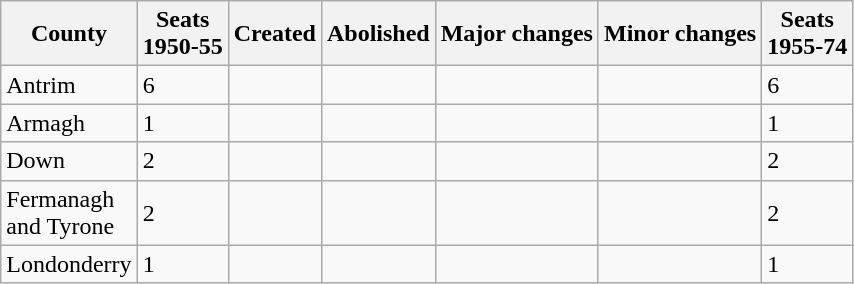<table class="wikitable">
<tr>
<th>County</th>
<th>Seats<br>1950-55</th>
<th>Created</th>
<th>Abolished</th>
<th>Major changes</th>
<th>Minor changes</th>
<th>Seats<br>1955-74</th>
</tr>
<tr>
<td>Antrim</td>
<td>6</td>
<td></td>
<td></td>
<td></td>
<td></td>
<td>6</td>
</tr>
<tr>
<td>Armagh</td>
<td>1</td>
<td></td>
<td></td>
<td></td>
<td></td>
<td>1</td>
</tr>
<tr>
<td>Down</td>
<td>2</td>
<td></td>
<td></td>
<td></td>
<td></td>
<td>2</td>
</tr>
<tr>
<td>Fermanagh<br>and Tyrone</td>
<td>2</td>
<td></td>
<td></td>
<td></td>
<td></td>
<td>2</td>
</tr>
<tr>
<td>Londonderry</td>
<td>1</td>
<td></td>
<td></td>
<td></td>
<td></td>
<td>1</td>
</tr>
</table>
